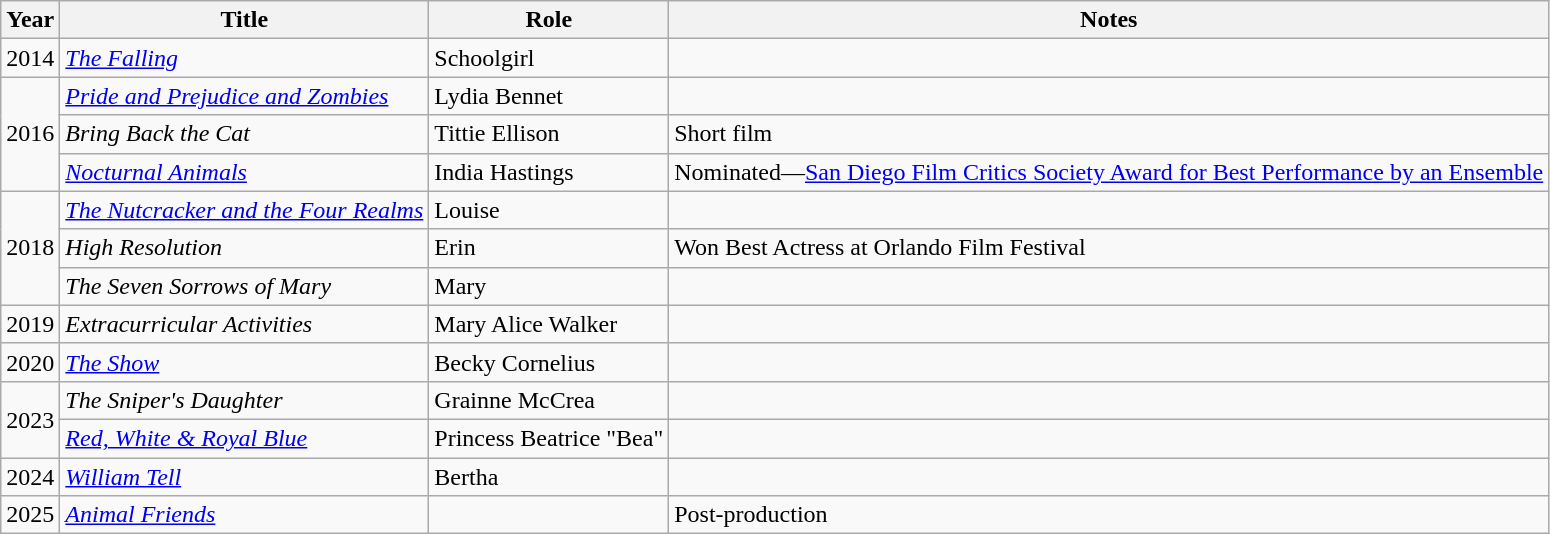<table class="wikitable">
<tr>
<th>Year</th>
<th>Title</th>
<th>Role</th>
<th>Notes</th>
</tr>
<tr>
<td>2014</td>
<td><em><a href='#'>The Falling</a></em></td>
<td>Schoolgirl</td>
<td></td>
</tr>
<tr>
<td rowspan=3>2016</td>
<td><em><a href='#'>Pride and Prejudice and Zombies</a></em></td>
<td>Lydia Bennet</td>
<td></td>
</tr>
<tr>
<td><em>Bring Back the Cat</em></td>
<td>Tittie Ellison</td>
<td>Short film</td>
</tr>
<tr>
<td><em><a href='#'>Nocturnal Animals</a></em></td>
<td>India Hastings</td>
<td>Nominated—<a href='#'>San Diego Film Critics Society Award for Best Performance by an Ensemble</a></td>
</tr>
<tr>
<td rowspan=3>2018</td>
<td><em><a href='#'>The Nutcracker and the Four Realms</a></em></td>
<td>Louise</td>
<td></td>
</tr>
<tr>
<td><em>High Resolution</em></td>
<td>Erin</td>
<td>Won Best Actress at Orlando Film Festival</td>
</tr>
<tr>
<td><em>The Seven Sorrows of Mary</em></td>
<td>Mary</td>
<td></td>
</tr>
<tr>
<td>2019</td>
<td><em>Extracurricular Activities</em></td>
<td>Mary Alice Walker</td>
<td></td>
</tr>
<tr>
<td>2020</td>
<td><em><a href='#'>The Show</a></em></td>
<td>Becky Cornelius</td>
<td></td>
</tr>
<tr>
<td rowspan=2>2023</td>
<td><em>The Sniper's Daughter</em></td>
<td>Grainne McCrea</td>
</tr>
<tr>
<td><em><a href='#'>Red, White & Royal Blue</a></em></td>
<td>Princess Beatrice "Bea"</td>
<td></td>
</tr>
<tr>
<td>2024</td>
<td><em><a href='#'>William Tell</a></em></td>
<td>Bertha</td>
<td></td>
</tr>
<tr>
<td>2025</td>
<td><em><a href='#'>Animal Friends</a></em></td>
<td></td>
<td>Post-production</td>
</tr>
</table>
